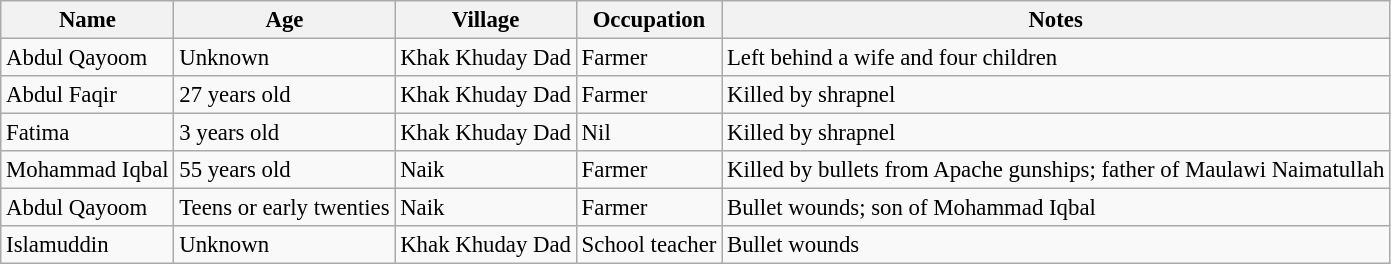<table class="wikitable" style="font-size: 95%;">
<tr>
<th>Name</th>
<th>Age</th>
<th>Village</th>
<th>Occupation</th>
<th>Notes</th>
</tr>
<tr>
<td>Abdul Qayoom</td>
<td>Unknown</td>
<td>Khak Khuday Dad</td>
<td>Farmer</td>
<td>Left behind a wife and four children</td>
</tr>
<tr>
<td>Abdul Faqir</td>
<td>27 years old</td>
<td>Khak Khuday Dad</td>
<td>Farmer</td>
<td>Killed by shrapnel</td>
</tr>
<tr>
<td>Fatima</td>
<td>3 years old</td>
<td>Khak Khuday Dad</td>
<td>Nil</td>
<td>Killed by shrapnel</td>
</tr>
<tr>
<td>Mohammad Iqbal</td>
<td>55 years old</td>
<td>Naik</td>
<td>Farmer</td>
<td>Killed by bullets from Apache gunships; father of Maulawi Naimatullah</td>
</tr>
<tr>
<td>Abdul Qayoom</td>
<td>Teens or early twenties</td>
<td>Naik</td>
<td>Farmer</td>
<td>Bullet wounds; son of Mohammad Iqbal</td>
</tr>
<tr>
<td>Islamuddin</td>
<td>Unknown</td>
<td>Khak Khuday Dad</td>
<td>School teacher</td>
<td>Bullet wounds</td>
</tr>
</table>
